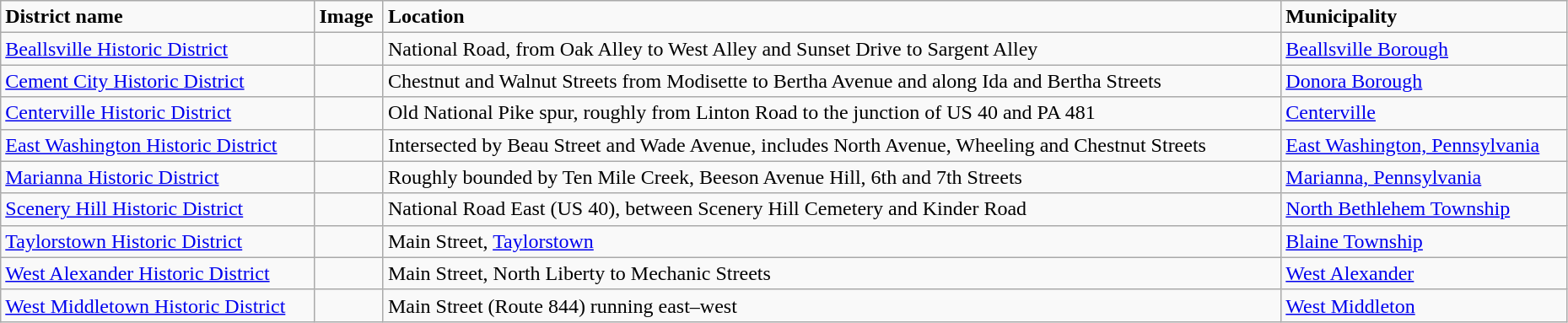<table class="wikitable sortable" style="width:98%">
<tr>
<td><strong>District name</strong></td>
<td ! class="unsortable"><strong>Image</strong></td>
<td><strong>Location</strong></td>
<td><strong>Municipality</strong></td>
</tr>
<tr>
<td><a href='#'>Beallsville Historic District</a></td>
<td></td>
<td>National Road, from Oak Alley to West Alley and Sunset Drive to Sargent Alley</td>
<td><a href='#'>Beallsville Borough</a></td>
</tr>
<tr>
<td><a href='#'>Cement City Historic District</a></td>
<td></td>
<td>Chestnut and Walnut Streets from Modisette to Bertha Avenue and along Ida and Bertha Streets</td>
<td><a href='#'>Donora Borough</a></td>
</tr>
<tr>
<td><a href='#'>Centerville Historic District</a></td>
<td></td>
<td>Old National Pike spur, roughly from Linton Road to the junction of US 40 and PA 481</td>
<td><a href='#'>Centerville</a></td>
</tr>
<tr>
<td><a href='#'>East Washington Historic District</a></td>
<td></td>
<td>Intersected by Beau Street and Wade Avenue, includes North Avenue, Wheeling and Chestnut Streets</td>
<td><a href='#'>East Washington, Pennsylvania</a></td>
</tr>
<tr>
<td><a href='#'>Marianna Historic District</a></td>
<td></td>
<td>Roughly bounded by Ten Mile Creek, Beeson Avenue Hill, 6th and 7th Streets</td>
<td><a href='#'>Marianna, Pennsylvania</a></td>
</tr>
<tr>
<td><a href='#'>Scenery Hill Historic District</a></td>
<td></td>
<td>National Road East (US 40), between Scenery Hill Cemetery and Kinder Road</td>
<td><a href='#'>North Bethlehem Township</a></td>
</tr>
<tr>
<td><a href='#'>Taylorstown Historic District</a></td>
<td></td>
<td>Main Street, <a href='#'>Taylorstown</a></td>
<td><a href='#'>Blaine Township</a></td>
</tr>
<tr>
<td><a href='#'>West Alexander Historic District</a></td>
<td></td>
<td>Main Street, North Liberty to Mechanic Streets</td>
<td><a href='#'>West Alexander</a></td>
</tr>
<tr>
<td><a href='#'>West Middletown Historic District</a></td>
<td></td>
<td>Main Street (Route 844) running east–west</td>
<td><a href='#'>West Middleton</a></td>
</tr>
</table>
